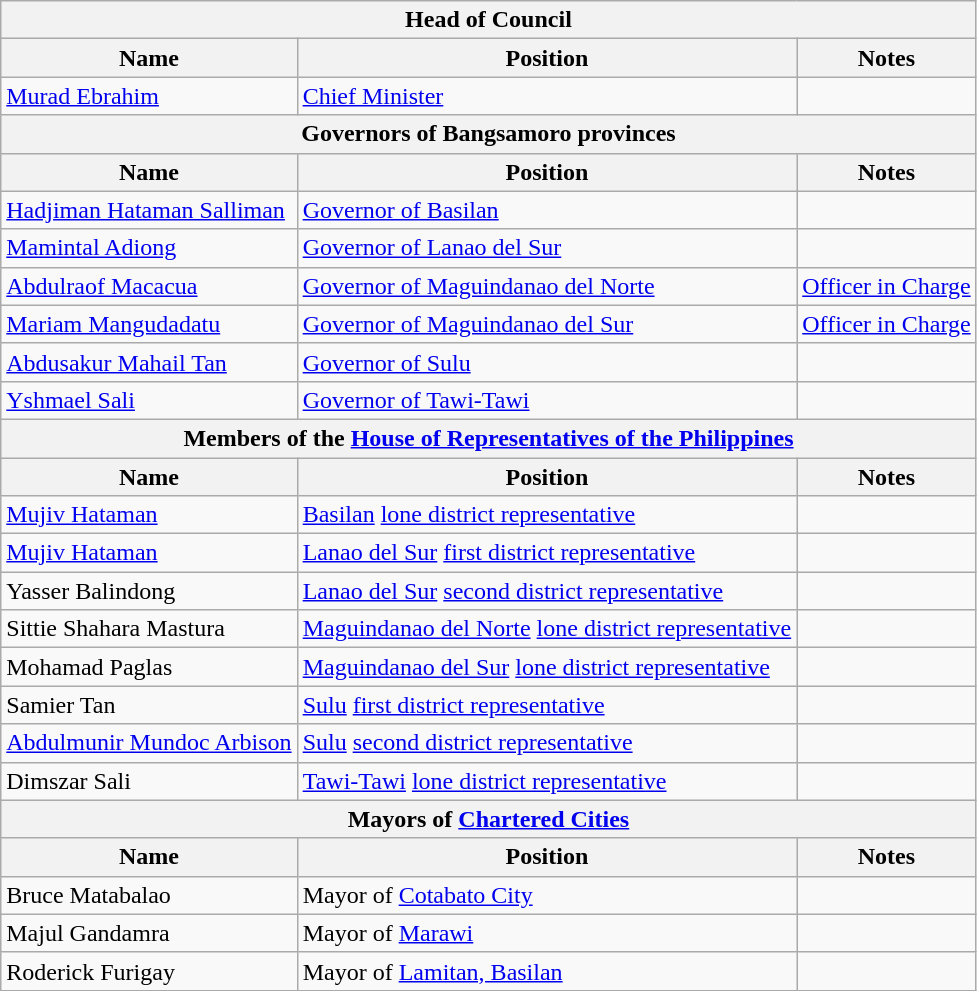<table class="wikitable">
<tr>
<th colspan=3>Head of Council</th>
</tr>
<tr>
<th>Name</th>
<th>Position</th>
<th>Notes</th>
</tr>
<tr>
<td><a href='#'>Murad Ebrahim</a></td>
<td><a href='#'>Chief Minister</a></td>
<td></td>
</tr>
<tr>
<th colspan=3>Governors of Bangsamoro provinces</th>
</tr>
<tr>
<th>Name</th>
<th>Position</th>
<th>Notes</th>
</tr>
<tr>
<td><a href='#'>Hadjiman Hataman Salliman</a></td>
<td><a href='#'>Governor of Basilan</a></td>
<td></td>
</tr>
<tr>
<td><a href='#'>Mamintal Adiong</a></td>
<td><a href='#'>Governor of Lanao del Sur</a></td>
<td></td>
</tr>
<tr>
<td><a href='#'>Abdulraof Macacua</a></td>
<td><a href='#'>Governor of Maguindanao del Norte</a></td>
<td><a href='#'>Officer in Charge</a></td>
</tr>
<tr>
<td><a href='#'>Mariam Mangudadatu</a></td>
<td><a href='#'>Governor of Maguindanao del Sur</a></td>
<td><a href='#'>Officer in Charge</a></td>
</tr>
<tr>
<td><a href='#'>Abdusakur Mahail Tan</a></td>
<td><a href='#'>Governor of Sulu</a></td>
<td></td>
</tr>
<tr>
<td><a href='#'>Yshmael Sali</a></td>
<td><a href='#'>Governor of Tawi-Tawi</a></td>
<td></td>
</tr>
<tr>
<th colspan=3>Members of the <a href='#'>House of Representatives of the Philippines</a></th>
</tr>
<tr>
<th>Name</th>
<th>Position</th>
<th>Notes</th>
</tr>
<tr>
<td><a href='#'>Mujiv Hataman</a></td>
<td><a href='#'>Basilan</a> <a href='#'>lone district representative</a></td>
<td></td>
</tr>
<tr>
<td><a href='#'>Mujiv Hataman</a></td>
<td><a href='#'>Lanao del Sur</a> <a href='#'>first district representative</a></td>
<td></td>
</tr>
<tr>
<td>Yasser Balindong</td>
<td><a href='#'>Lanao del Sur</a> <a href='#'>second district representative</a></td>
<td></td>
</tr>
<tr>
<td>Sittie Shahara Mastura</td>
<td><a href='#'>Maguindanao del Norte</a> <a href='#'>lone district representative</a></td>
<td></td>
</tr>
<tr>
<td>Mohamad Paglas</td>
<td><a href='#'>Maguindanao del Sur</a> <a href='#'>lone district representative</a></td>
<td></td>
</tr>
<tr>
<td>Samier Tan</td>
<td><a href='#'>Sulu</a> <a href='#'>first district representative</a></td>
<td></td>
</tr>
<tr>
<td><a href='#'>Abdulmunir Mundoc Arbison</a></td>
<td><a href='#'>Sulu</a> <a href='#'>second district representative</a></td>
<td></td>
</tr>
<tr>
<td>Dimszar Sali</td>
<td><a href='#'>Tawi-Tawi</a> <a href='#'>lone district representative</a></td>
<td></td>
</tr>
<tr>
<th colspan=3>Mayors of <a href='#'>Chartered Cities</a></th>
</tr>
<tr>
<th>Name</th>
<th>Position</th>
<th>Notes</th>
</tr>
<tr>
<td>Bruce Matabalao</td>
<td>Mayor of <a href='#'>Cotabato City</a></td>
<td></td>
</tr>
<tr>
<td>Majul Gandamra</td>
<td>Mayor of <a href='#'>Marawi</a></td>
<td></td>
</tr>
<tr>
<td>Roderick Furigay</td>
<td>Mayor of <a href='#'>Lamitan, Basilan</a></td>
<td></td>
</tr>
</table>
